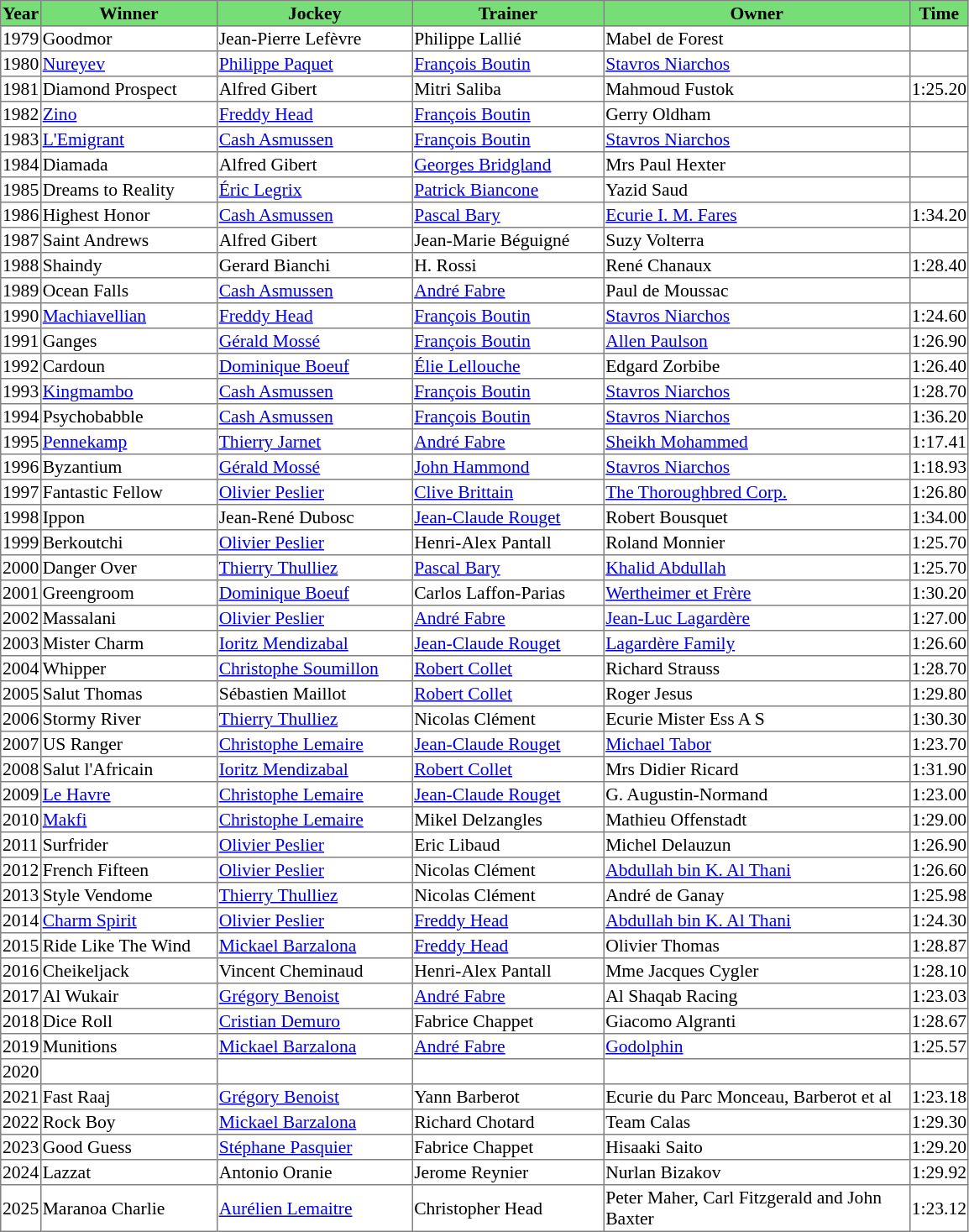<table class = "sortable" | border="1" style="border-collapse: collapse; font-size:90%">
<tr bgcolor="#77dd77" align="center">
<th>Year</th>
<th>Winner</th>
<th>Jockey</th>
<th>Trainer</th>
<th>Owner</th>
<th>Time</th>
</tr>
<tr>
<td>1979</td>
<td width=137px>Goodmor</td>
<td width=152px>Jean-Pierre Lefèvre</td>
<td width=149px>Philippe Lallié</td>
<td width=240px>Mabel de Forest</td>
<td></td>
</tr>
<tr>
<td>1980</td>
<td><a href='#'>Nureyev</a></td>
<td><a href='#'>Philippe Paquet</a></td>
<td><a href='#'>François Boutin</a></td>
<td><a href='#'>Stavros Niarchos</a></td>
<td></td>
</tr>
<tr>
<td>1981</td>
<td>Diamond Prospect</td>
<td>Alfred Gibert</td>
<td>Mitri Saliba</td>
<td>Mahmoud Fustok</td>
<td>1:25.20</td>
</tr>
<tr>
<td>1982</td>
<td><a href='#'>Zino</a></td>
<td><a href='#'>Freddy Head</a></td>
<td><a href='#'>François Boutin</a></td>
<td>Gerry Oldham</td>
<td></td>
</tr>
<tr>
<td>1983</td>
<td><a href='#'>L'Emigrant</a></td>
<td><a href='#'>Cash Asmussen</a></td>
<td><a href='#'>François Boutin</a></td>
<td><a href='#'>Stavros Niarchos</a></td>
<td></td>
</tr>
<tr>
<td>1984</td>
<td>Diamada</td>
<td>Alfred Gibert</td>
<td><a href='#'>Georges Bridgland</a></td>
<td>Mrs Paul Hexter</td>
<td></td>
</tr>
<tr>
<td>1985</td>
<td>Dreams to Reality</td>
<td><a href='#'>Éric Legrix</a></td>
<td><a href='#'>Patrick Biancone</a></td>
<td>Yazid Saud</td>
<td></td>
</tr>
<tr>
<td>1986</td>
<td>Highest Honor</td>
<td><a href='#'>Cash Asmussen</a></td>
<td><a href='#'>Pascal Bary</a></td>
<td><a href='#'>Ecurie I. M. Fares</a></td>
<td>1:34.20</td>
</tr>
<tr>
<td>1987</td>
<td>Saint Andrews</td>
<td>Alfred Gibert</td>
<td>Jean-Marie Béguigné</td>
<td>Suzy Volterra</td>
<td></td>
</tr>
<tr>
<td>1988</td>
<td>Shaindy</td>
<td>Gerard Bianchi</td>
<td>H. Rossi</td>
<td>René Chanaux</td>
<td>1:28.40</td>
</tr>
<tr>
<td>1989</td>
<td>Ocean Falls</td>
<td><a href='#'>Cash Asmussen</a></td>
<td><a href='#'>André Fabre</a></td>
<td>Paul de Moussac</td>
<td></td>
</tr>
<tr>
<td>1990</td>
<td><a href='#'>Machiavellian</a></td>
<td><a href='#'>Freddy Head</a></td>
<td><a href='#'>François Boutin</a></td>
<td><a href='#'>Stavros Niarchos</a></td>
<td>1:24.60</td>
</tr>
<tr>
<td>1991</td>
<td>Ganges</td>
<td><a href='#'>Gérald Mossé</a></td>
<td><a href='#'>François Boutin</a></td>
<td><a href='#'>Allen Paulson</a></td>
<td>1:26.90</td>
</tr>
<tr>
<td>1992</td>
<td>Cardoun</td>
<td><a href='#'>Dominique Boeuf</a></td>
<td><a href='#'>Élie Lellouche</a></td>
<td>Edgard Zorbibe</td>
<td>1:26.40</td>
</tr>
<tr>
<td>1993</td>
<td><a href='#'>Kingmambo</a></td>
<td><a href='#'>Cash Asmussen</a></td>
<td><a href='#'>François Boutin</a></td>
<td><a href='#'>Stavros Niarchos</a></td>
<td>1:28.70</td>
</tr>
<tr>
<td>1994</td>
<td>Psychobabble</td>
<td><a href='#'>Cash Asmussen</a></td>
<td><a href='#'>François Boutin</a></td>
<td><a href='#'>Stavros Niarchos</a></td>
<td>1:36.20</td>
</tr>
<tr>
<td>1995</td>
<td><a href='#'>Pennekamp</a> </td>
<td><a href='#'>Thierry Jarnet</a></td>
<td><a href='#'>André Fabre</a></td>
<td><a href='#'>Sheikh Mohammed</a></td>
<td>1:17.41</td>
</tr>
<tr>
<td>1996</td>
<td>Byzantium </td>
<td><a href='#'>Gérald Mossé</a></td>
<td><a href='#'>John Hammond</a></td>
<td><a href='#'>Stavros Niarchos</a></td>
<td>1:18.93</td>
</tr>
<tr>
<td>1997</td>
<td>Fantastic Fellow</td>
<td><a href='#'>Olivier Peslier</a></td>
<td><a href='#'>Clive Brittain</a></td>
<td><a href='#'>The Thoroughbred Corp.</a></td>
<td>1:26.80</td>
</tr>
<tr>
<td>1998</td>
<td>Ippon</td>
<td>Jean-René Dubosc</td>
<td><a href='#'>Jean-Claude Rouget</a></td>
<td>Robert Bousquet</td>
<td>1:34.00</td>
</tr>
<tr>
<td>1999</td>
<td>Berkoutchi</td>
<td><a href='#'>Olivier Peslier</a></td>
<td>Henri-Alex Pantall</td>
<td>Roland Monnier</td>
<td>1:25.70</td>
</tr>
<tr>
<td>2000</td>
<td>Danger Over</td>
<td><a href='#'>Thierry Thulliez</a></td>
<td><a href='#'>Pascal Bary</a></td>
<td><a href='#'>Khalid Abdullah</a></td>
<td>1:25.70</td>
</tr>
<tr>
<td>2001</td>
<td>Greengroom </td>
<td><a href='#'>Dominique Boeuf</a></td>
<td>Carlos Laffon-Parias</td>
<td><a href='#'>Wertheimer et Frère</a></td>
<td>1:30.20</td>
</tr>
<tr>
<td>2002</td>
<td>Massalani</td>
<td><a href='#'>Olivier Peslier</a></td>
<td><a href='#'>André Fabre</a></td>
<td><a href='#'>Jean-Luc Lagardère</a></td>
<td>1:27.00</td>
</tr>
<tr>
<td>2003</td>
<td>Mister Charm </td>
<td><a href='#'>Ioritz Mendizabal</a></td>
<td><a href='#'>Jean-Claude Rouget</a></td>
<td><a href='#'>Lagardère Family</a></td>
<td>1:26.60</td>
</tr>
<tr>
<td>2004</td>
<td>Whipper</td>
<td><a href='#'>Christophe Soumillon</a></td>
<td><a href='#'>Robert Collet</a></td>
<td>Richard Strauss</td>
<td>1:28.70</td>
</tr>
<tr>
<td>2005</td>
<td>Salut Thomas</td>
<td>Sébastien Maillot</td>
<td><a href='#'>Robert Collet</a></td>
<td>Roger Jesus</td>
<td>1:29.80</td>
</tr>
<tr>
<td>2006</td>
<td>Stormy River</td>
<td><a href='#'>Thierry Thulliez</a></td>
<td>Nicolas Clément</td>
<td>Ecurie Mister Ess A S</td>
<td>1:30.30</td>
</tr>
<tr>
<td>2007</td>
<td>US Ranger</td>
<td><a href='#'>Christophe Lemaire</a></td>
<td><a href='#'>Jean-Claude Rouget</a></td>
<td><a href='#'>Michael Tabor</a></td>
<td>1:23.70</td>
</tr>
<tr>
<td>2008</td>
<td>Salut l'Africain</td>
<td><a href='#'>Ioritz Mendizabal</a></td>
<td><a href='#'>Robert Collet</a></td>
<td>Mrs Didier Ricard</td>
<td>1:31.90</td>
</tr>
<tr>
<td>2009</td>
<td><a href='#'>Le Havre</a></td>
<td><a href='#'>Christophe Lemaire</a></td>
<td><a href='#'>Jean-Claude Rouget</a></td>
<td>G. Augustin-Normand </td>
<td>1:23.00</td>
</tr>
<tr>
<td>2010</td>
<td><a href='#'>Makfi</a></td>
<td><a href='#'>Christophe Lemaire</a></td>
<td>Mikel Delzangles</td>
<td>Mathieu Offenstadt</td>
<td>1:29.00</td>
</tr>
<tr>
<td>2011</td>
<td>Surfrider</td>
<td><a href='#'>Olivier Peslier</a></td>
<td>Eric Libaud</td>
<td>Michel Delauzun</td>
<td>1:26.90</td>
</tr>
<tr>
<td>2012</td>
<td>French Fifteen</td>
<td><a href='#'>Olivier Peslier</a></td>
<td>Nicolas Clément</td>
<td><a href='#'>Abdullah bin K. Al Thani</a></td>
<td>1:26.60</td>
</tr>
<tr>
<td>2013</td>
<td>Style Vendome</td>
<td><a href='#'>Thierry Thulliez</a></td>
<td>Nicolas Clément</td>
<td>André de Ganay</td>
<td>1:25.98</td>
</tr>
<tr>
<td>2014</td>
<td><a href='#'>Charm Spirit</a></td>
<td><a href='#'>Olivier Peslier</a></td>
<td><a href='#'>Freddy Head</a></td>
<td><a href='#'>Abdullah bin K. Al Thani</a></td>
<td>1:24.30</td>
</tr>
<tr>
<td>2015</td>
<td>Ride Like The Wind</td>
<td><a href='#'>Mickael Barzalona</a></td>
<td><a href='#'>Freddy Head</a></td>
<td>Olivier Thomas</td>
<td>1:28.87</td>
</tr>
<tr>
<td>2016</td>
<td>Cheikeljack</td>
<td>Vincent Cheminaud</td>
<td>Henri-Alex Pantall</td>
<td>Mme Jacques Cygler</td>
<td>1:28.10</td>
</tr>
<tr>
<td>2017</td>
<td>Al Wukair</td>
<td><a href='#'>Grégory Benoist</a></td>
<td><a href='#'>André Fabre</a></td>
<td>Al Shaqab Racing</td>
<td>1:23.03</td>
</tr>
<tr>
<td>2018</td>
<td>Dice Roll</td>
<td><a href='#'>Cristian Demuro</a></td>
<td>Fabrice Chappet</td>
<td>Giacomo Algranti</td>
<td>1:28.67</td>
</tr>
<tr>
<td>2019</td>
<td>Munitions</td>
<td><a href='#'>Mickael Barzalona</a></td>
<td><a href='#'>André Fabre</a></td>
<td><a href='#'>Godolphin</a></td>
<td>1:25.57</td>
</tr>
<tr>
<td>2020</td>
<td></td>
<td></td>
<td></td>
<td></td>
<td></td>
</tr>
<tr>
<td>2021</td>
<td>Fast Raaj</td>
<td><a href='#'>Grégory Benoist</a></td>
<td>Yann Barberot</td>
<td>Ecurie du Parc Monceau, Barberot et al</td>
<td>1:23.18</td>
</tr>
<tr>
<td>2022</td>
<td>Rock Boy</td>
<td><a href='#'>Mickael Barzalona</a></td>
<td>Richard Chotard</td>
<td>Team Calas</td>
<td>1:29.30</td>
</tr>
<tr>
<td>2023</td>
<td>Good Guess</td>
<td><a href='#'>Stéphane Pasquier</a></td>
<td>Fabrice Chappet</td>
<td>Hisaaki Saito</td>
<td>1:29.20</td>
</tr>
<tr>
<td>2024</td>
<td>Lazzat</td>
<td>Antonio Oranie</td>
<td>Jerome Reynier</td>
<td>Nurlan Bizakov</td>
<td>1:29.92</td>
</tr>
<tr>
<td>2025</td>
<td>Maranoa Charlie</td>
<td><a href='#'>Aurélien Lemaitre</a></td>
<td>Christopher Head</td>
<td>Peter Maher, Carl Fitzgerald and John Baxter</td>
<td>1:23.12</td>
</tr>
</table>
